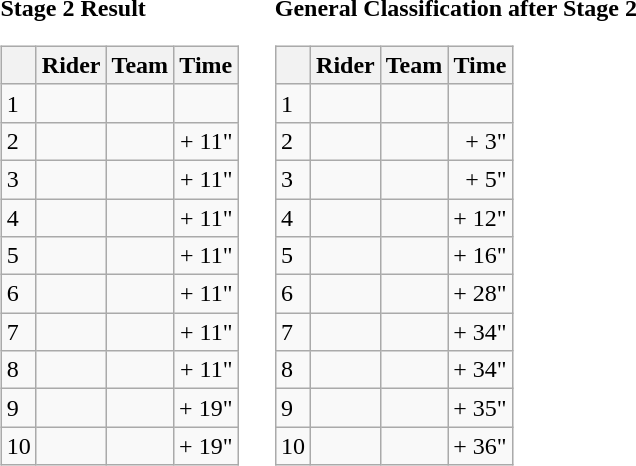<table>
<tr>
<td><strong>Stage 2 Result</strong><br><table class="wikitable">
<tr>
<th></th>
<th>Rider</th>
<th>Team</th>
<th>Time</th>
</tr>
<tr>
<td>1</td>
<td></td>
<td></td>
<td align="right"></td>
</tr>
<tr>
<td>2</td>
<td></td>
<td></td>
<td align="right">+ 11"</td>
</tr>
<tr>
<td>3</td>
<td></td>
<td></td>
<td align="right">+ 11"</td>
</tr>
<tr>
<td>4</td>
<td></td>
<td></td>
<td align="right">+ 11"</td>
</tr>
<tr>
<td>5</td>
<td></td>
<td></td>
<td align="right">+ 11"</td>
</tr>
<tr>
<td>6</td>
<td></td>
<td></td>
<td align="right">+ 11"</td>
</tr>
<tr>
<td>7</td>
<td></td>
<td></td>
<td align="right">+ 11"</td>
</tr>
<tr>
<td>8</td>
<td></td>
<td></td>
<td align="right">+ 11"</td>
</tr>
<tr>
<td>9</td>
<td></td>
<td></td>
<td align="right">+ 19"</td>
</tr>
<tr>
<td>10</td>
<td></td>
<td></td>
<td align="right">+ 19"</td>
</tr>
</table>
</td>
<td></td>
<td><strong>General Classification after Stage 2</strong><br><table class="wikitable">
<tr>
<th></th>
<th>Rider</th>
<th>Team</th>
<th>Time</th>
</tr>
<tr>
<td>1</td>
<td> </td>
<td></td>
<td align="right"></td>
</tr>
<tr>
<td>2</td>
<td> </td>
<td></td>
<td align="right">+ 3"</td>
</tr>
<tr>
<td>3</td>
<td></td>
<td></td>
<td align="right">+ 5"</td>
</tr>
<tr>
<td>4</td>
<td></td>
<td></td>
<td align="right">+ 12"</td>
</tr>
<tr>
<td>5</td>
<td></td>
<td></td>
<td align="right">+ 16"</td>
</tr>
<tr>
<td>6</td>
<td></td>
<td></td>
<td align="right">+ 28"</td>
</tr>
<tr>
<td>7</td>
<td></td>
<td></td>
<td align="right">+ 34"</td>
</tr>
<tr>
<td>8</td>
<td></td>
<td></td>
<td align="right">+ 34"</td>
</tr>
<tr>
<td>9</td>
<td></td>
<td></td>
<td align="right">+ 35"</td>
</tr>
<tr>
<td>10</td>
<td></td>
<td></td>
<td align="right">+ 36"</td>
</tr>
</table>
</td>
</tr>
</table>
